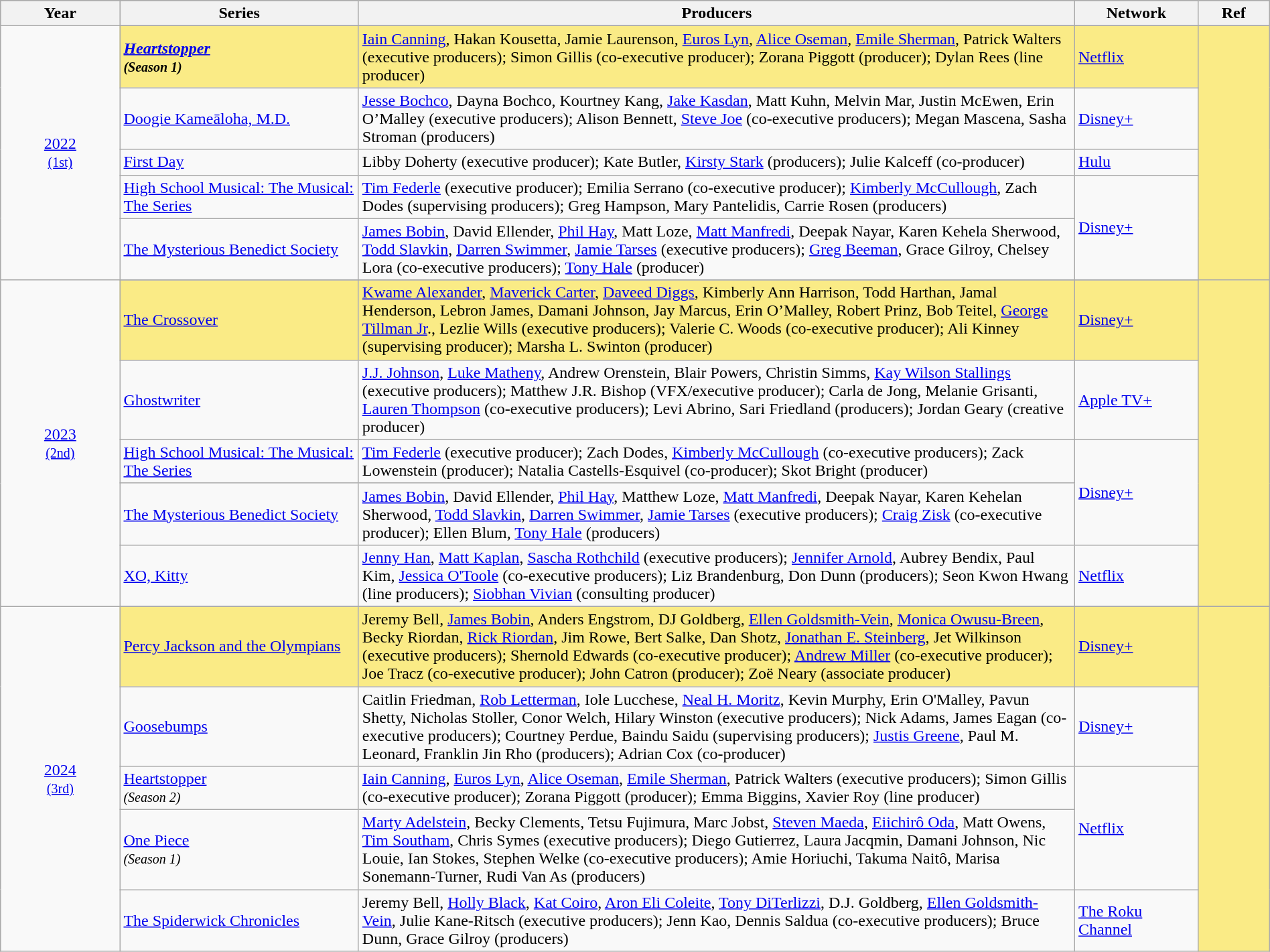<table class="wikitable" style="width:100%">
<tr bgcolor="#bebebe">
<th width="5%">Year</th>
<th width="10%">Series</th>
<th width="30%">Producers</th>
<th width="5%">Network</th>
<th width="3%">Ref</th>
</tr>
<tr>
<td rowspan=6 style="text-align:center"><a href='#'>2022</a><br><small><a href='#'>(1st)</a></small></td>
</tr>
<tr style="background:#FAEB86">
<td><strong><em><a href='#'>Heartstopper</a><em><br><small>(Season 1)</small><strong></td>
<td></strong><a href='#'>Iain Canning</a>, Hakan Kousetta, Jamie Laurenson, <a href='#'>Euros Lyn</a>, <a href='#'>Alice Oseman</a>, <a href='#'>Emile Sherman</a>, Patrick Walters (executive producers); Simon Gillis (co-executive producer); Zorana Piggott (producer); Dylan Rees (line producer)<strong></td>
<td><a href='#'>Netflix</a></td>
<td rowspan=6 style="text-align:center"></td>
</tr>
<tr>
<td></em><a href='#'>Doogie Kameāloha, M.D.</a><em></td>
<td><a href='#'>Jesse Bochco</a>, Dayna Bochco, Kourtney Kang, <a href='#'>Jake Kasdan</a>, Matt Kuhn, Melvin Mar, Justin McEwen, Erin O’Malley (executive producers); Alison Bennett, <a href='#'>Steve Joe</a> (co-executive producers); Megan Mascena, Sasha Stroman (producers)</td>
<td><a href='#'>Disney+</a></td>
</tr>
<tr>
<td></em><a href='#'>First Day</a><em></td>
<td>Libby Doherty (executive producer); Kate Butler, <a href='#'>Kirsty Stark</a> (producers); Julie Kalceff (co-producer)</td>
<td><a href='#'>Hulu</a></td>
</tr>
<tr>
<td></em><a href='#'>High School Musical: The Musical: The Series</a><em></td>
<td><a href='#'>Tim Federle</a> (executive producer); Emilia Serrano (co-executive producer); <a href='#'>Kimberly McCullough</a>, Zach Dodes (supervising producers); Greg Hampson, Mary Pantelidis, Carrie Rosen (producers)</td>
<td rowspan=2><a href='#'>Disney+</a></td>
</tr>
<tr>
<td></em><a href='#'>The Mysterious Benedict Society</a><em></td>
<td><a href='#'>James Bobin</a>, David Ellender, <a href='#'>Phil Hay</a>, Matt Loze, <a href='#'>Matt Manfredi</a>, Deepak Nayar, Karen Kehela Sherwood, <a href='#'>Todd Slavkin</a>, <a href='#'>Darren Swimmer</a>, <a href='#'>Jamie Tarses</a> (executive producers); <a href='#'>Greg Beeman</a>, Grace Gilroy, Chelsey Lora (co-executive producers); <a href='#'>Tony Hale</a> (producer)</td>
</tr>
<tr>
<td rowspan=6 style="text-align:center"><a href='#'>2023</a><br><small><a href='#'>(2nd)</a></small></td>
</tr>
<tr style="background:#FAEB86">
<td></em></strong><a href='#'>The Crossover</a><strong><em></td>
<td></strong><a href='#'>Kwame Alexander</a>, <a href='#'>Maverick Carter</a>, <a href='#'>Daveed Diggs</a>, Kimberly Ann Harrison, Todd Harthan, Jamal Henderson, Lebron James, Damani Johnson, Jay Marcus, Erin O’Malley, Robert Prinz, Bob Teitel, <a href='#'>George Tillman Jr</a>., Lezlie Wills (executive producers); Valerie C. Woods (co-executive producer); Ali Kinney (supervising producer); Marsha L. Swinton (producer)<strong></td>
<td></strong><a href='#'>Disney+</a><strong></td>
<td rowspan=5 style="text-align:center"></td>
</tr>
<tr>
<td></em><a href='#'>Ghostwriter</a><em></td>
<td><a href='#'>J.J. Johnson</a>, <a href='#'>Luke Matheny</a>, Andrew Orenstein, Blair Powers, Christin Simms, <a href='#'>Kay Wilson Stallings</a> (executive producers); Matthew J.R. Bishop (VFX/executive producer); Carla de Jong, Melanie Grisanti, <a href='#'>Lauren Thompson</a> (co-executive producers); Levi Abrino, Sari Friedland (producers); Jordan Geary (creative producer)</td>
<td><a href='#'>Apple TV+</a></td>
</tr>
<tr>
<td></em><a href='#'>High School Musical: The Musical: The Series</a><em></td>
<td><a href='#'>Tim Federle</a> (executive producer); Zach Dodes, <a href='#'>Kimberly McCullough</a> (co-executive producers); Zack Lowenstein (producer); Natalia Castells-Esquivel (co-producer); Skot Bright (producer)</td>
<td rowspan=2><a href='#'>Disney+</a></td>
</tr>
<tr>
<td></em><a href='#'>The Mysterious Benedict Society</a><em></td>
<td><a href='#'>James Bobin</a>, David Ellender, <a href='#'>Phil Hay</a>, Matthew Loze, <a href='#'>Matt Manfredi</a>, Deepak Nayar, Karen Kehelan Sherwood, <a href='#'>Todd Slavkin</a>, <a href='#'>Darren Swimmer</a>, <a href='#'>Jamie Tarses</a> (executive producers); <a href='#'>Craig Zisk</a> (co-executive producer); Ellen Blum, <a href='#'>Tony Hale</a> (producers)</td>
</tr>
<tr>
<td></em><a href='#'>XO, Kitty</a><em></td>
<td><a href='#'>Jenny Han</a>, <a href='#'>Matt Kaplan</a>, <a href='#'>Sascha Rothchild</a> (executive producers); <a href='#'>Jennifer Arnold</a>, Aubrey Bendix, Paul Kim, <a href='#'>Jessica O'Toole</a> (co-executive producers); Liz Brandenburg, Don Dunn (producers); Seon Kwon Hwang (line producers); <a href='#'>Siobhan Vivian</a> (consulting producer)</td>
<td><a href='#'>Netflix</a></td>
</tr>
<tr>
<td rowspan=6 style="text-align:center"><a href='#'>2024</a><br><small><a href='#'>(3rd)</a></small></td>
</tr>
<tr style="background:#FAEB86">
<td></em></strong><a href='#'>Percy Jackson and the Olympians</a><strong><em></td>
<td></strong>Jeremy Bell, <a href='#'>James Bobin</a>, Anders Engstrom, DJ Goldberg, <a href='#'>Ellen Goldsmith-Vein</a>, <a href='#'>Monica Owusu-Breen</a>, Becky Riordan, <a href='#'>Rick Riordan</a>, Jim Rowe, Bert Salke, Dan Shotz, <a href='#'>Jonathan E. Steinberg</a>, Jet Wilkinson (executive producers); Shernold Edwards (co-executive producer); <a href='#'>Andrew Miller</a> (co-executive producer); Joe Tracz (co-executive producer); John Catron (producer); Zoë Neary (associate producer)<strong></td>
<td></strong><a href='#'>Disney+</a><strong></td>
<td rowspan=5 style="text-align:center"></td>
</tr>
<tr>
<td></em><a href='#'>Goosebumps</a><em></td>
<td>Caitlin Friedman, <a href='#'>Rob Letterman</a>, Iole Lucchese, <a href='#'>Neal H. Moritz</a>, Kevin  Murphy, Erin O'Malley, Pavun Shetty, Nicholas Stoller, Conor Welch, Hilary Winston (executive producers); Nick Adams, James Eagan (co-executive producers); Courtney Perdue, Baindu Saidu (supervising producers); <a href='#'>Justis Greene</a>, Paul M. Leonard, Franklin Jin Rho (producers); Adrian Cox (co-producer)</td>
<td><a href='#'>Disney+</a></td>
</tr>
<tr>
<td></em><a href='#'>Heartstopper</a><em><br><small>(Season 2)</small></td>
<td><a href='#'>Iain Canning</a>, <a href='#'>Euros Lyn</a>, <a href='#'>Alice Oseman</a>, <a href='#'>Emile Sherman</a>, Patrick Walters (executive producers); Simon Gillis (co-executive producer); Zorana Piggott (producer); Emma Biggins, Xavier Roy (line producer)</td>
<td rowspan=2><a href='#'>Netflix</a></td>
</tr>
<tr>
<td></em><a href='#'>One Piece</a><em><br><small>(Season 1)</small></td>
<td><a href='#'>Marty Adelstein</a>, Becky Clements, Tetsu Fujimura, Marc Jobst, <a href='#'>Steven Maeda</a>, <a href='#'>Eiichirô Oda</a>, Matt Owens, <a href='#'>Tim Southam</a>, Chris Symes (executive producers); Diego Gutierrez, Laura Jacqmin, Damani Johnson, Nic Louie, Ian Stokes, Stephen Welke (co-executive producers); Amie Horiuchi, Takuma Naitô, Marisa Sonemann-Turner, Rudi Van As (producers)</td>
</tr>
<tr>
<td></em><a href='#'>The Spiderwick Chronicles</a><em></td>
<td>Jeremy Bell, <a href='#'>Holly Black</a>, <a href='#'>Kat Coiro</a>, <a href='#'>Aron Eli Coleite</a>, <a href='#'>Tony DiTerlizzi</a>, D.J. Goldberg, <a href='#'>Ellen Goldsmith-Vein</a>, Julie Kane-Ritsch (executive producers); Jenn Kao, Dennis Saldua (co-executive producers); Bruce Dunn, Grace Gilroy (producers)</td>
<td><a href='#'>The Roku Channel</a></td>
</tr>
</table>
